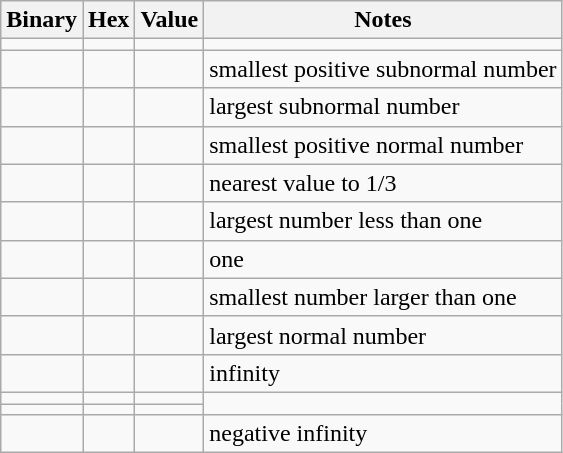<table class="wikitable">
<tr>
<th>Binary</th>
<th>Hex</th>
<th>Value</th>
<th>Notes</th>
</tr>
<tr>
<td></td>
<td></td>
<td></td>
<td></td>
</tr>
<tr>
<td></td>
<td></td>
<td></td>
<td>smallest positive subnormal number</td>
</tr>
<tr>
<td></td>
<td></td>
<td></td>
<td>largest subnormal number</td>
</tr>
<tr>
<td></td>
<td></td>
<td></td>
<td>smallest positive normal number</td>
</tr>
<tr>
<td></td>
<td></td>
<td></td>
<td>nearest value to 1/3</td>
</tr>
<tr>
<td></td>
<td></td>
<td></td>
<td>largest number less than one</td>
</tr>
<tr>
<td></td>
<td></td>
<td></td>
<td>one</td>
</tr>
<tr>
<td></td>
<td></td>
<td></td>
<td>smallest number larger than one</td>
</tr>
<tr>
<td></td>
<td></td>
<td></td>
<td>largest normal number</td>
</tr>
<tr>
<td></td>
<td></td>
<td></td>
<td>infinity</td>
</tr>
<tr>
<td></td>
<td></td>
<td></td>
</tr>
<tr>
<td></td>
<td></td>
<td></td>
</tr>
<tr>
<td></td>
<td></td>
<td></td>
<td>negative infinity</td>
</tr>
</table>
